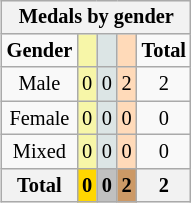<table class="wikitable" style="font-size:85%; float:right">
<tr style="background:#efefef;">
<th colspan=5><strong>Medals by gender</strong></th>
</tr>
<tr align=center>
<td><strong>Gender</strong></td>
<td style="background:#f7f6a8;"></td>
<td style="background:#dce5e5;"></td>
<td style="background:#ffdab9;"></td>
<td><strong>Total</strong></td>
</tr>
<tr align=center>
<td>Male</td>
<td style="background:#F7F6A8;">0</td>
<td style="background:#DCE5E5;">0</td>
<td style="background:#FFDAB9;">2</td>
<td>2</td>
</tr>
<tr align=center>
<td>Female</td>
<td style="background:#F7F6A8;">0</td>
<td style="background:#DCE5E5;">0</td>
<td style="background:#FFDAB9;">0</td>
<td>0</td>
</tr>
<tr align=center>
<td>Mixed</td>
<td style="background:#F7F6A8;">0</td>
<td style="background:#DCE5E5;">0</td>
<td style="background:#FFDAB9;">0</td>
<td>0</td>
</tr>
<tr align=center>
<th><strong>Total</strong></th>
<th style="background:gold;"><strong>0</strong></th>
<th style="background:silver;"><strong>0</strong></th>
<th style="background:#c96;"><strong>2</strong></th>
<th><strong>2</strong></th>
</tr>
</table>
